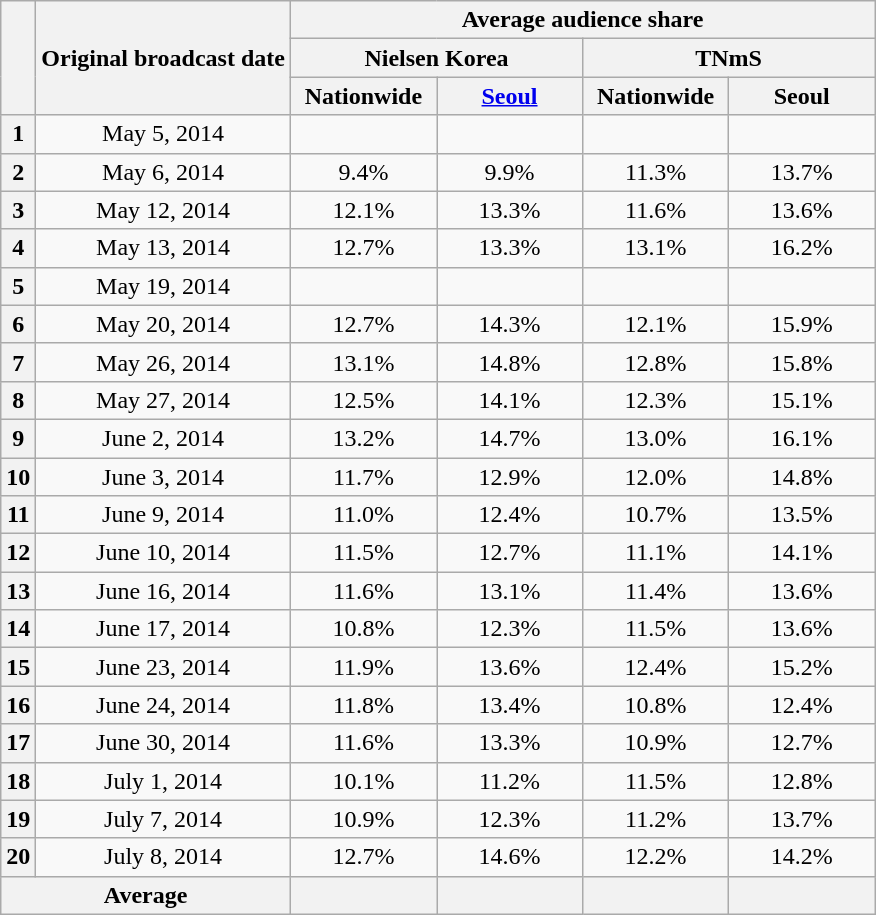<table class=wikitable style="text-align:center">
<tr>
<th rowspan="3"></th>
<th rowspan="3">Original broadcast date</th>
<th colspan="4">Average audience share</th>
</tr>
<tr>
<th colspan="2">Nielsen Korea</th>
<th colspan="2">TNmS</th>
</tr>
<tr>
<th width="90">Nationwide</th>
<th width="90"><a href='#'>Seoul</a></th>
<th width="90">Nationwide</th>
<th width="90">Seoul</th>
</tr>
<tr>
<th>1</th>
<td>May 5, 2014</td>
<td><strong></strong></td>
<td><strong></strong></td>
<td><strong></strong></td>
<td><strong></strong></td>
</tr>
<tr>
<th>2</th>
<td>May 6, 2014</td>
<td>9.4%</td>
<td>9.9%</td>
<td>11.3%</td>
<td>13.7%</td>
</tr>
<tr>
<th>3</th>
<td>May 12, 2014</td>
<td>12.1%</td>
<td>13.3%</td>
<td>11.6%</td>
<td>13.6%</td>
</tr>
<tr>
<th>4</th>
<td>May 13, 2014</td>
<td>12.7%</td>
<td>13.3%</td>
<td>13.1%</td>
<td>16.2%</td>
</tr>
<tr>
<th>5</th>
<td>May 19, 2014</td>
<td><strong></strong></td>
<td><strong></strong></td>
<td><strong></strong></td>
<td><strong></strong></td>
</tr>
<tr>
<th>6</th>
<td>May 20, 2014</td>
<td>12.7%</td>
<td>14.3%</td>
<td>12.1%</td>
<td>15.9%</td>
</tr>
<tr>
<th>7</th>
<td>May 26, 2014</td>
<td>13.1%</td>
<td>14.8%</td>
<td>12.8%</td>
<td>15.8%</td>
</tr>
<tr>
<th>8</th>
<td>May 27, 2014</td>
<td>12.5%</td>
<td>14.1%</td>
<td>12.3%</td>
<td>15.1%</td>
</tr>
<tr>
<th>9</th>
<td>June 2, 2014</td>
<td>13.2%</td>
<td>14.7%</td>
<td>13.0%</td>
<td>16.1%</td>
</tr>
<tr>
<th>10</th>
<td>June 3, 2014</td>
<td>11.7%</td>
<td>12.9%</td>
<td>12.0%</td>
<td>14.8%</td>
</tr>
<tr>
<th>11</th>
<td>June 9, 2014</td>
<td>11.0%</td>
<td>12.4%</td>
<td>10.7%</td>
<td>13.5%</td>
</tr>
<tr>
<th>12</th>
<td>June 10, 2014</td>
<td>11.5%</td>
<td>12.7%</td>
<td>11.1%</td>
<td>14.1%</td>
</tr>
<tr>
<th>13</th>
<td>June 16, 2014</td>
<td>11.6%</td>
<td>13.1%</td>
<td>11.4%</td>
<td>13.6%</td>
</tr>
<tr>
<th>14</th>
<td>June 17, 2014</td>
<td>10.8%</td>
<td>12.3%</td>
<td>11.5%</td>
<td>13.6%</td>
</tr>
<tr>
<th>15</th>
<td>June 23, 2014</td>
<td>11.9%</td>
<td>13.6%</td>
<td>12.4%</td>
<td>15.2%</td>
</tr>
<tr>
<th>16</th>
<td>June 24, 2014</td>
<td>11.8%</td>
<td>13.4%</td>
<td>10.8%</td>
<td>12.4%</td>
</tr>
<tr>
<th>17</th>
<td>June 30, 2014</td>
<td>11.6%</td>
<td>13.3%</td>
<td>10.9%</td>
<td>12.7%</td>
</tr>
<tr>
<th>18</th>
<td>July 1, 2014</td>
<td>10.1%</td>
<td>11.2%</td>
<td>11.5%</td>
<td>12.8%</td>
</tr>
<tr>
<th>19</th>
<td>July 7, 2014</td>
<td>10.9%</td>
<td>12.3%</td>
<td>11.2%</td>
<td>13.7%</td>
</tr>
<tr>
<th>20</th>
<td>July 8, 2014</td>
<td>12.7%</td>
<td>14.6%</td>
<td>12.2%</td>
<td>14.2%</td>
</tr>
<tr>
<th colspan="2">Average</th>
<th></th>
<th></th>
<th></th>
<th></th>
</tr>
</table>
